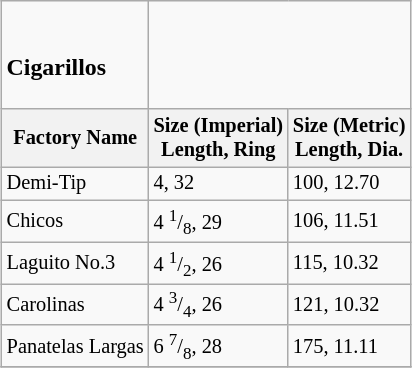<table class="wikitable" style="font-size: 85%; margin:1em auto;">
<tr>
<td><br><h3>Cigarillos</h3></td>
</tr>
<tr>
<th>Factory Name</th>
<th>Size (Imperial)<br>Length, Ring</th>
<th>Size (Metric)<br>Length, Dia.</th>
</tr>
<tr>
<td>Demi-Tip</td>
<td>4, 32</td>
<td>100, 12.70</td>
</tr>
<tr>
<td>Chicos</td>
<td>4 <sup>1</sup>/<sub>8</sub>, 29</td>
<td>106, 11.51</td>
</tr>
<tr>
<td>Laguito No.3</td>
<td>4 <sup>1</sup>/<sub>2</sub>, 26</td>
<td>115, 10.32</td>
</tr>
<tr>
<td>Carolinas</td>
<td>4 <sup>3</sup>/<sub>4</sub>, 26</td>
<td>121, 10.32</td>
</tr>
<tr>
<td>Panatelas Largas</td>
<td>6 <sup>7</sup>/<sub>8</sub>, 28</td>
<td>175, 11.11</td>
</tr>
<tr>
</tr>
</table>
